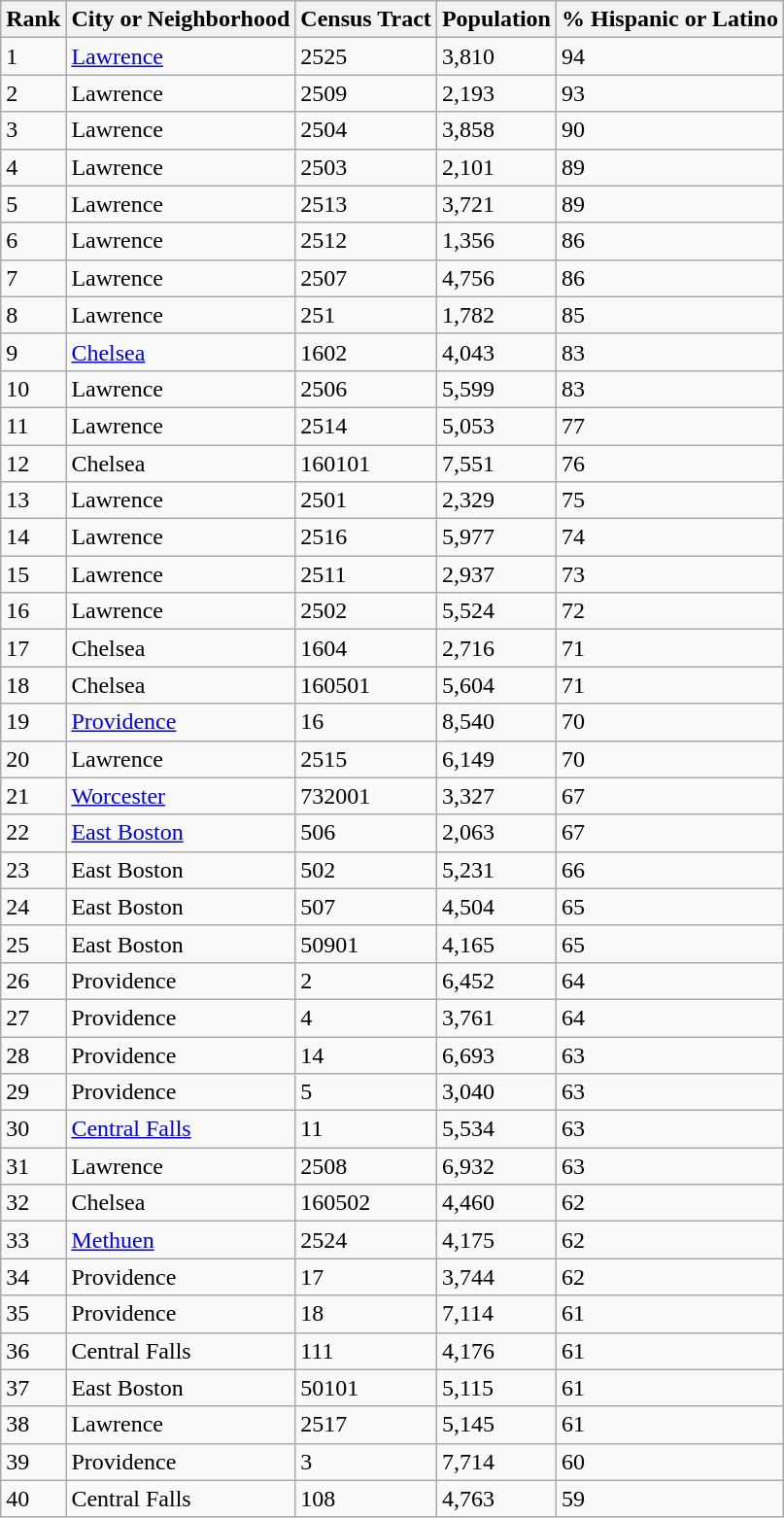<table class="wikitable sortable collapsible collapsed">
<tr>
<th>Rank</th>
<th>City or Neighborhood</th>
<th>Census Tract</th>
<th>Population</th>
<th>% Hispanic or Latino</th>
</tr>
<tr>
<td>1</td>
<td><a href='#'>Lawrence</a></td>
<td>2525</td>
<td>3,810</td>
<td>94</td>
</tr>
<tr>
<td>2</td>
<td Lawrence, Massachusetts>Lawrence</td>
<td>2509</td>
<td>2,193</td>
<td>93</td>
</tr>
<tr>
<td>3</td>
<td Lawrence, Massachusetts>Lawrence</td>
<td>2504</td>
<td>3,858</td>
<td>90</td>
</tr>
<tr>
<td>4</td>
<td Lawrence, Massachusetts>Lawrence</td>
<td>2503</td>
<td>2,101</td>
<td>89</td>
</tr>
<tr>
<td>5</td>
<td Lawrence, Massachusetts>Lawrence</td>
<td>2513</td>
<td>3,721</td>
<td>89</td>
</tr>
<tr>
<td>6</td>
<td Lawrence, Massachusetts>Lawrence</td>
<td>2512</td>
<td>1,356</td>
<td>86</td>
</tr>
<tr>
<td>7</td>
<td Lawrence, Massachusetts>Lawrence</td>
<td>2507</td>
<td>4,756</td>
<td>86</td>
</tr>
<tr>
<td>8</td>
<td Lawrence, Massachusetts>Lawrence</td>
<td>251</td>
<td>1,782</td>
<td>85</td>
</tr>
<tr>
<td>9</td>
<td><a href='#'>Chelsea</a></td>
<td>1602</td>
<td>4,043</td>
<td>83</td>
</tr>
<tr>
<td>10</td>
<td Lawrence, Massachusetts>Lawrence</td>
<td>2506</td>
<td>5,599</td>
<td>83</td>
</tr>
<tr>
<td>11</td>
<td Lawrence, Massachusetts>Lawrence</td>
<td>2514</td>
<td>5,053</td>
<td>77</td>
</tr>
<tr>
<td>12</td>
<td Chelsea, Massachusetts>Chelsea</td>
<td>160101</td>
<td>7,551</td>
<td>76</td>
</tr>
<tr>
<td>13</td>
<td Lawrence, Massachusetts>Lawrence</td>
<td>2501</td>
<td>2,329</td>
<td>75</td>
</tr>
<tr>
<td>14</td>
<td Lawrence, Massachusetts>Lawrence</td>
<td>2516</td>
<td>5,977</td>
<td>74</td>
</tr>
<tr>
<td>15</td>
<td Lawrence, Massachusetts>Lawrence</td>
<td>2511</td>
<td>2,937</td>
<td>73</td>
</tr>
<tr>
<td>16</td>
<td Lawrence, Massachusetts>Lawrence</td>
<td>2502</td>
<td>5,524</td>
<td>72</td>
</tr>
<tr>
<td>17</td>
<td Chelsea, Massachusetts>Chelsea</td>
<td>1604</td>
<td>2,716</td>
<td>71</td>
</tr>
<tr>
<td>18</td>
<td Chelsea, Massachusetts>Chelsea</td>
<td>160501</td>
<td>5,604</td>
<td>71</td>
</tr>
<tr>
<td>19</td>
<td><a href='#'>Providence</a></td>
<td>16</td>
<td>8,540</td>
<td>70</td>
</tr>
<tr>
<td>20</td>
<td Lawrence, Massachusetts>Lawrence</td>
<td>2515</td>
<td>6,149</td>
<td>70</td>
</tr>
<tr>
<td>21</td>
<td><a href='#'>Worcester</a></td>
<td>732001</td>
<td>3,327</td>
<td>67</td>
</tr>
<tr>
<td>22</td>
<td><a href='#'>East Boston</a></td>
<td>506</td>
<td>2,063</td>
<td>67</td>
</tr>
<tr>
<td>23</td>
<td>East Boston</td>
<td>502</td>
<td>5,231</td>
<td>66</td>
</tr>
<tr>
<td>24</td>
<td>East Boston</td>
<td>507</td>
<td>4,504</td>
<td>65</td>
</tr>
<tr>
<td>25</td>
<td>East Boston</td>
<td>50901</td>
<td>4,165</td>
<td>65</td>
</tr>
<tr>
<td>26</td>
<td Providence, Rhode Island>Providence</td>
<td>2</td>
<td>6,452</td>
<td>64</td>
</tr>
<tr>
<td>27</td>
<td Providence, Rhode Island>Providence</td>
<td>4</td>
<td>3,761</td>
<td>64</td>
</tr>
<tr>
<td>28</td>
<td Providence, Rhode Island>Providence</td>
<td>14</td>
<td>6,693</td>
<td>63</td>
</tr>
<tr>
<td>29</td>
<td Providence, Rhode Island>Providence</td>
<td>5</td>
<td>3,040</td>
<td>63</td>
</tr>
<tr>
<td>30</td>
<td><a href='#'>Central Falls</a></td>
<td>11</td>
<td>5,534</td>
<td>63</td>
</tr>
<tr>
<td>31</td>
<td Lawrence, Massachusetts>Lawrence</td>
<td>2508</td>
<td>6,932</td>
<td>63</td>
</tr>
<tr>
<td>32</td>
<td Chelsea, Massachusetts>Chelsea</td>
<td>160502</td>
<td>4,460</td>
<td>62</td>
</tr>
<tr>
<td>33</td>
<td><a href='#'>Methuen</a></td>
<td>2524</td>
<td>4,175</td>
<td>62</td>
</tr>
<tr>
<td>34</td>
<td Providence, Rhode Island>Providence</td>
<td>17</td>
<td>3,744</td>
<td>62</td>
</tr>
<tr>
<td>35</td>
<td Providence, Rhode Island>Providence</td>
<td>18</td>
<td>7,114</td>
<td>61</td>
</tr>
<tr>
<td>36</td>
<td Central Falls, Rhode Island>Central Falls</td>
<td>111</td>
<td>4,176</td>
<td>61</td>
</tr>
<tr>
<td>37</td>
<td>East Boston</td>
<td>50101</td>
<td>5,115</td>
<td>61</td>
</tr>
<tr>
<td>38</td>
<td Lawrence, Massachusetts>Lawrence</td>
<td>2517</td>
<td>5,145</td>
<td>61</td>
</tr>
<tr>
<td>39</td>
<td Providence, Rhode Island>Providence</td>
<td>3</td>
<td>7,714</td>
<td>60</td>
</tr>
<tr>
<td>40</td>
<td Central Falls, Rhode Island>Central Falls</td>
<td>108</td>
<td>4,763</td>
<td>59</td>
</tr>
</table>
